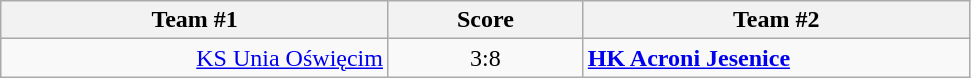<table class="wikitable" style="text-align: center;">
<tr>
<th width=22%>Team #1</th>
<th width=11%>Score</th>
<th width=22%>Team #2</th>
</tr>
<tr>
<td style="text-align: right;"><a href='#'>KS Unia Oświęcim</a> </td>
<td>3:8</td>
<td style="text-align: left;"> <strong><a href='#'>HK Acroni Jesenice</a></strong></td>
</tr>
</table>
